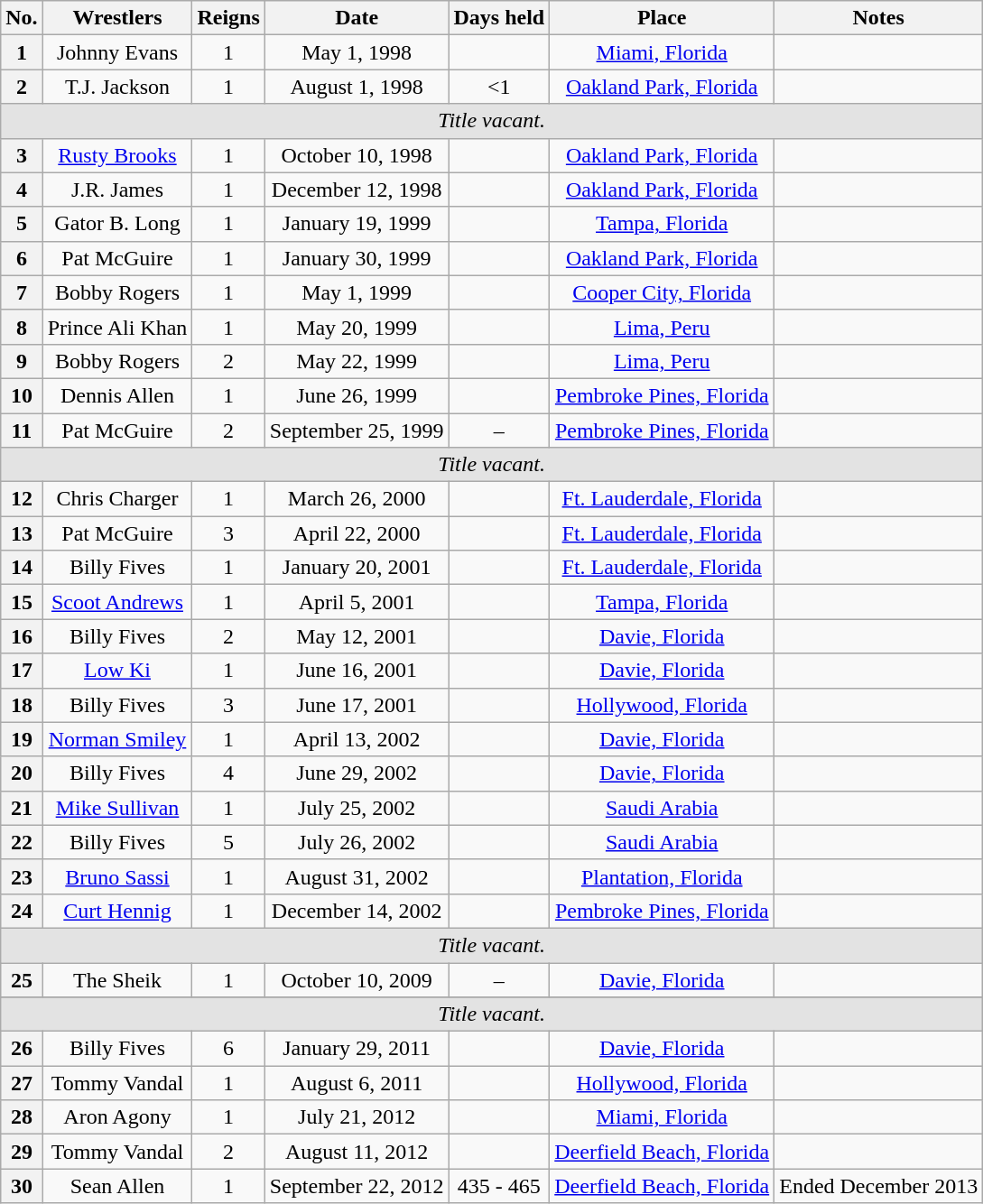<table class="wikitable sortable" style="text-align: center">
<tr>
<th>No.</th>
<th>Wrestlers</th>
<th>Reigns</th>
<th>Date</th>
<th>Days held</th>
<th>Place</th>
<th>Notes</th>
</tr>
<tr>
<th>1</th>
<td>Johnny Evans</td>
<td>1</td>
<td>May 1, 1998</td>
<td></td>
<td><a href='#'>Miami, Florida</a></td>
<td></td>
</tr>
<tr>
<th>2</th>
<td>T.J. Jackson</td>
<td>1</td>
<td>August 1, 1998</td>
<td><1</td>
<td><a href='#'>Oakland Park, Florida</a></td>
<td></td>
</tr>
<tr style="background: #e3e3e3;">
<td colspan="7" align=center><em>Title vacant.</em></td>
</tr>
<tr>
<th>3</th>
<td><a href='#'>Rusty Brooks</a></td>
<td>1</td>
<td>October 10, 1998</td>
<td></td>
<td><a href='#'>Oakland Park, Florida</a></td>
<td></td>
</tr>
<tr>
<th>4</th>
<td>J.R. James</td>
<td>1</td>
<td>December 12, 1998</td>
<td></td>
<td><a href='#'>Oakland Park, Florida</a></td>
<td></td>
</tr>
<tr>
<th>5</th>
<td>Gator B. Long</td>
<td>1</td>
<td>January 19, 1999</td>
<td></td>
<td><a href='#'>Tampa, Florida</a></td>
<td></td>
</tr>
<tr>
<th>6</th>
<td>Pat McGuire</td>
<td>1</td>
<td>January 30, 1999</td>
<td></td>
<td><a href='#'>Oakland Park, Florida</a></td>
<td></td>
</tr>
<tr>
<th>7</th>
<td>Bobby Rogers</td>
<td>1</td>
<td>May 1, 1999</td>
<td></td>
<td><a href='#'>Cooper City, Florida</a></td>
<td></td>
</tr>
<tr>
<th>8</th>
<td>Prince Ali Khan</td>
<td>1</td>
<td>May 20, 1999</td>
<td></td>
<td><a href='#'>Lima, Peru</a></td>
<td></td>
</tr>
<tr>
<th>9</th>
<td>Bobby Rogers</td>
<td>2</td>
<td>May 22, 1999</td>
<td></td>
<td><a href='#'>Lima, Peru</a></td>
<td></td>
</tr>
<tr>
<th>10</th>
<td>Dennis Allen</td>
<td>1</td>
<td>June 26, 1999</td>
<td></td>
<td><a href='#'>Pembroke Pines, Florida</a></td>
<td></td>
</tr>
<tr>
<th>11</th>
<td>Pat McGuire</td>
<td>2</td>
<td>September 25, 1999</td>
<td>–</td>
<td><a href='#'>Pembroke Pines, Florida</a></td>
<td></td>
</tr>
<tr style="background: #e3e3e3;">
<td colspan="7" align=center><em>Title vacant.</em></td>
</tr>
<tr>
<th>12</th>
<td>Chris Charger</td>
<td>1</td>
<td>March 26, 2000</td>
<td></td>
<td><a href='#'>Ft. Lauderdale, Florida</a></td>
<td></td>
</tr>
<tr>
<th>13</th>
<td>Pat McGuire</td>
<td>3</td>
<td>April 22, 2000</td>
<td></td>
<td><a href='#'>Ft. Lauderdale, Florida</a></td>
<td></td>
</tr>
<tr>
<th>14</th>
<td>Billy Fives</td>
<td>1</td>
<td>January 20, 2001</td>
<td></td>
<td><a href='#'>Ft. Lauderdale, Florida</a></td>
<td></td>
</tr>
<tr>
<th>15</th>
<td><a href='#'>Scoot Andrews</a></td>
<td>1</td>
<td>April 5, 2001</td>
<td></td>
<td><a href='#'>Tampa, Florida</a></td>
<td></td>
</tr>
<tr>
<th>16</th>
<td>Billy Fives</td>
<td>2</td>
<td>May 12, 2001</td>
<td></td>
<td><a href='#'>Davie, Florida</a></td>
<td></td>
</tr>
<tr>
<th>17</th>
<td><a href='#'>Low Ki</a></td>
<td>1</td>
<td>June 16, 2001</td>
<td></td>
<td><a href='#'>Davie, Florida</a></td>
<td></td>
</tr>
<tr>
<th>18</th>
<td>Billy Fives</td>
<td>3</td>
<td>June 17, 2001</td>
<td></td>
<td><a href='#'>Hollywood, Florida</a></td>
<td></td>
</tr>
<tr>
<th>19</th>
<td><a href='#'>Norman Smiley</a></td>
<td>1</td>
<td>April 13, 2002</td>
<td></td>
<td><a href='#'>Davie, Florida</a></td>
<td></td>
</tr>
<tr>
<th>20</th>
<td>Billy Fives</td>
<td>4</td>
<td>June 29, 2002</td>
<td></td>
<td><a href='#'>Davie, Florida</a></td>
<td></td>
</tr>
<tr>
<th>21</th>
<td><a href='#'>Mike Sullivan</a></td>
<td>1</td>
<td>July 25, 2002</td>
<td></td>
<td><a href='#'>Saudi Arabia</a></td>
<td></td>
</tr>
<tr>
<th>22</th>
<td>Billy Fives</td>
<td>5</td>
<td>July 26, 2002</td>
<td></td>
<td><a href='#'>Saudi Arabia</a></td>
<td></td>
</tr>
<tr>
<th>23</th>
<td><a href='#'>Bruno Sassi</a></td>
<td>1</td>
<td>August 31, 2002</td>
<td></td>
<td><a href='#'>Plantation, Florida</a></td>
<td></td>
</tr>
<tr>
<th>24</th>
<td><a href='#'>Curt Hennig</a></td>
<td>1</td>
<td>December 14, 2002</td>
<td></td>
<td><a href='#'>Pembroke Pines, Florida</a></td>
<td></td>
</tr>
<tr style="background: #e3e3e3;">
<td colspan="7" align=center><em>Title vacant.</em></td>
</tr>
<tr>
<th>25</th>
<td>The Sheik</td>
<td>1</td>
<td>October 10, 2009</td>
<td>–</td>
<td><a href='#'>Davie, Florida</a></td>
<td></td>
</tr>
<tr>
</tr>
<tr style="background: #e3e3e3;">
<td colspan="7" align=center><em>Title vacant.</em></td>
</tr>
<tr>
<th>26</th>
<td>Billy Fives</td>
<td>6</td>
<td>January 29, 2011</td>
<td></td>
<td><a href='#'>Davie, Florida</a></td>
<td></td>
</tr>
<tr>
<th>27</th>
<td>Tommy Vandal</td>
<td>1</td>
<td>August 6, 2011</td>
<td></td>
<td><a href='#'>Hollywood, Florida</a></td>
<td></td>
</tr>
<tr>
<th>28</th>
<td>Aron Agony</td>
<td>1</td>
<td>July 21, 2012</td>
<td></td>
<td><a href='#'>Miami, Florida</a></td>
<td></td>
</tr>
<tr>
<th>29</th>
<td>Tommy Vandal</td>
<td>2</td>
<td>August 11, 2012</td>
<td></td>
<td><a href='#'>Deerfield Beach, Florida</a></td>
<td></td>
</tr>
<tr>
<th>30</th>
<td>Sean Allen</td>
<td>1</td>
<td>September 22, 2012</td>
<td>435 - 465</td>
<td><a href='#'>Deerfield Beach, Florida</a></td>
<td>Ended December 2013</td>
</tr>
</table>
